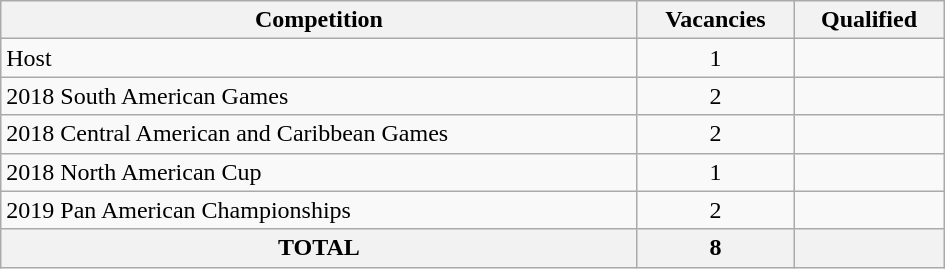<table class = "wikitable" width=630>
<tr>
<th>Competition</th>
<th>Vacancies</th>
<th>Qualified</th>
</tr>
<tr>
<td>Host</td>
<td align="center">1</td>
<td></td>
</tr>
<tr>
<td>2018 South American Games</td>
<td align="center">2</td>
<td><br></td>
</tr>
<tr>
<td>2018 Central American and Caribbean Games</td>
<td align="center">2</td>
<td><br></td>
</tr>
<tr>
<td>2018 North American Cup</td>
<td align="center">1</td>
<td></td>
</tr>
<tr>
<td>2019 Pan American Championships</td>
<td align="center">2</td>
<td><br></td>
</tr>
<tr>
<th>TOTAL</th>
<th>8</th>
<th></th>
</tr>
</table>
